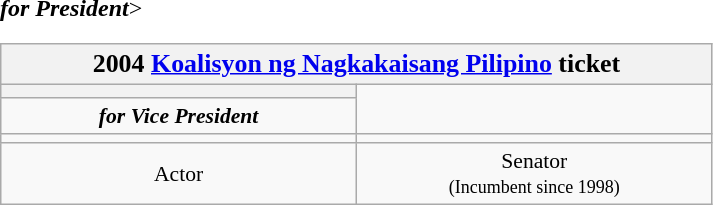<table class=wikitable style="font-size:90%; text-align:center">
<tr>
<th colspan=2><big>2004 <a href='#'>Koalisyon ng Nagkakaisang Pilipino</a> ticket</big></th>
</tr>
<tr>
<th style="width:3em; font-size:135%; background:></th>
<th style="width:3em; font-size:135%; background:></th>
</tr>
<tr style="color:#000; font-size:100%; background:#>
<td style="width:200px;"><strong><em>for President</em></strong></td>
<td style="width:200px;"><strong><em>for Vice President</em></strong></td>
</tr>
<tr <--Do not add a generic image here, that would be forbidden under WP:IPH-->>
<td></td>
<td></td>
</tr>
<tr>
<td style=width:16em>Actor</td>
<td style=width:16em>Senator<br><small>(Incumbent since 1998)</small></td>
</tr>
</table>
